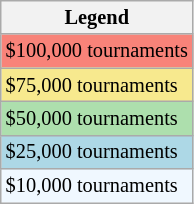<table class=wikitable style="font-size:85%">
<tr>
<th>Legend</th>
</tr>
<tr style="background:#f88379;">
<td>$100,000 tournaments</td>
</tr>
<tr style="background:#f7e98e;">
<td>$75,000 tournaments</td>
</tr>
<tr style="background:#addfad;">
<td>$50,000 tournaments</td>
</tr>
<tr style="background:lightblue;">
<td>$25,000 tournaments</td>
</tr>
<tr style="background:#f0f8ff;">
<td>$10,000 tournaments</td>
</tr>
</table>
